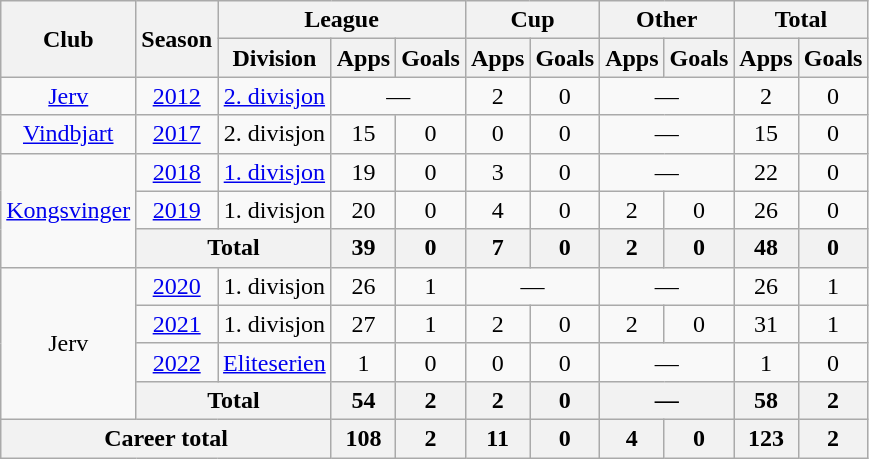<table class="wikitable" style="text-align:center">
<tr>
<th rowspan="2">Club</th>
<th rowspan="2">Season</th>
<th colspan="3">League</th>
<th colspan="2">Cup</th>
<th colspan="2">Other</th>
<th colspan="2">Total</th>
</tr>
<tr>
<th>Division</th>
<th>Apps</th>
<th>Goals</th>
<th>Apps</th>
<th>Goals</th>
<th>Apps</th>
<th>Goals</th>
<th>Apps</th>
<th>Goals</th>
</tr>
<tr>
<td><a href='#'>Jerv</a></td>
<td><a href='#'>2012</a></td>
<td><a href='#'>2. divisjon</a></td>
<td colspan="2">—</td>
<td>2</td>
<td>0</td>
<td colspan="2">—</td>
<td>2</td>
<td>0</td>
</tr>
<tr>
<td><a href='#'>Vindbjart</a></td>
<td><a href='#'>2017</a></td>
<td>2. divisjon</td>
<td>15</td>
<td>0</td>
<td>0</td>
<td>0</td>
<td colspan="2">—</td>
<td>15</td>
<td>0</td>
</tr>
<tr>
<td rowspan="3"><a href='#'>Kongsvinger</a></td>
<td><a href='#'>2018</a></td>
<td><a href='#'>1. divisjon</a></td>
<td>19</td>
<td>0</td>
<td>3</td>
<td>0</td>
<td colspan="2">—</td>
<td>22</td>
<td>0</td>
</tr>
<tr>
<td><a href='#'>2019</a></td>
<td>1. divisjon</td>
<td>20</td>
<td>0</td>
<td>4</td>
<td>0</td>
<td>2</td>
<td>0</td>
<td>26</td>
<td>0</td>
</tr>
<tr>
<th colspan=2>Total</th>
<th>39</th>
<th>0</th>
<th>7</th>
<th>0</th>
<th>2</th>
<th>0</th>
<th>48</th>
<th>0</th>
</tr>
<tr>
<td rowspan="4">Jerv</td>
<td><a href='#'>2020</a></td>
<td>1. divisjon</td>
<td>26</td>
<td>1</td>
<td colspan="2">—</td>
<td colspan="2">—</td>
<td>26</td>
<td>1</td>
</tr>
<tr>
<td><a href='#'>2021</a></td>
<td>1. divisjon</td>
<td>27</td>
<td>1</td>
<td>2</td>
<td>0</td>
<td>2</td>
<td>0</td>
<td>31</td>
<td>1</td>
</tr>
<tr>
<td><a href='#'>2022</a></td>
<td><a href='#'>Eliteserien</a></td>
<td>1</td>
<td>0</td>
<td>0</td>
<td>0</td>
<td colspan="2">—</td>
<td>1</td>
<td>0</td>
</tr>
<tr>
<th colspan=2>Total</th>
<th>54</th>
<th>2</th>
<th>2</th>
<th>0</th>
<th colspan="2">—</th>
<th>58</th>
<th>2</th>
</tr>
<tr>
<th colspan="3">Career total</th>
<th>108</th>
<th>2</th>
<th>11</th>
<th>0</th>
<th>4</th>
<th>0</th>
<th>123</th>
<th>2</th>
</tr>
</table>
